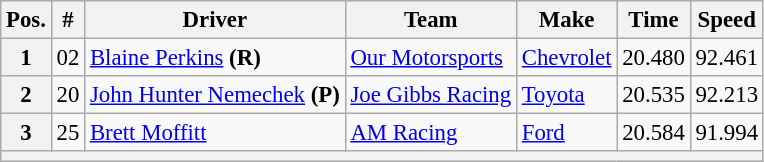<table class="wikitable" style="font-size:95%">
<tr>
<th>Pos.</th>
<th>#</th>
<th>Driver</th>
<th>Team</th>
<th>Make</th>
<th>Time</th>
<th>Speed</th>
</tr>
<tr>
<th>1</th>
<td>02</td>
<td><a href='#'>Blaine Perkins</a> <strong>(R)</strong></td>
<td><a href='#'>Our Motorsports</a></td>
<td><a href='#'>Chevrolet</a></td>
<td>20.480</td>
<td>92.461</td>
</tr>
<tr>
<th>2</th>
<td>20</td>
<td><a href='#'>John Hunter Nemechek</a> <strong>(P)</strong></td>
<td><a href='#'>Joe Gibbs Racing</a></td>
<td><a href='#'>Toyota</a></td>
<td>20.535</td>
<td>92.213</td>
</tr>
<tr>
<th>3</th>
<td>25</td>
<td><a href='#'>Brett Moffitt</a></td>
<td><a href='#'>AM Racing</a></td>
<td><a href='#'>Ford</a></td>
<td>20.584</td>
<td>91.994</td>
</tr>
<tr>
<th colspan="7"></th>
</tr>
</table>
